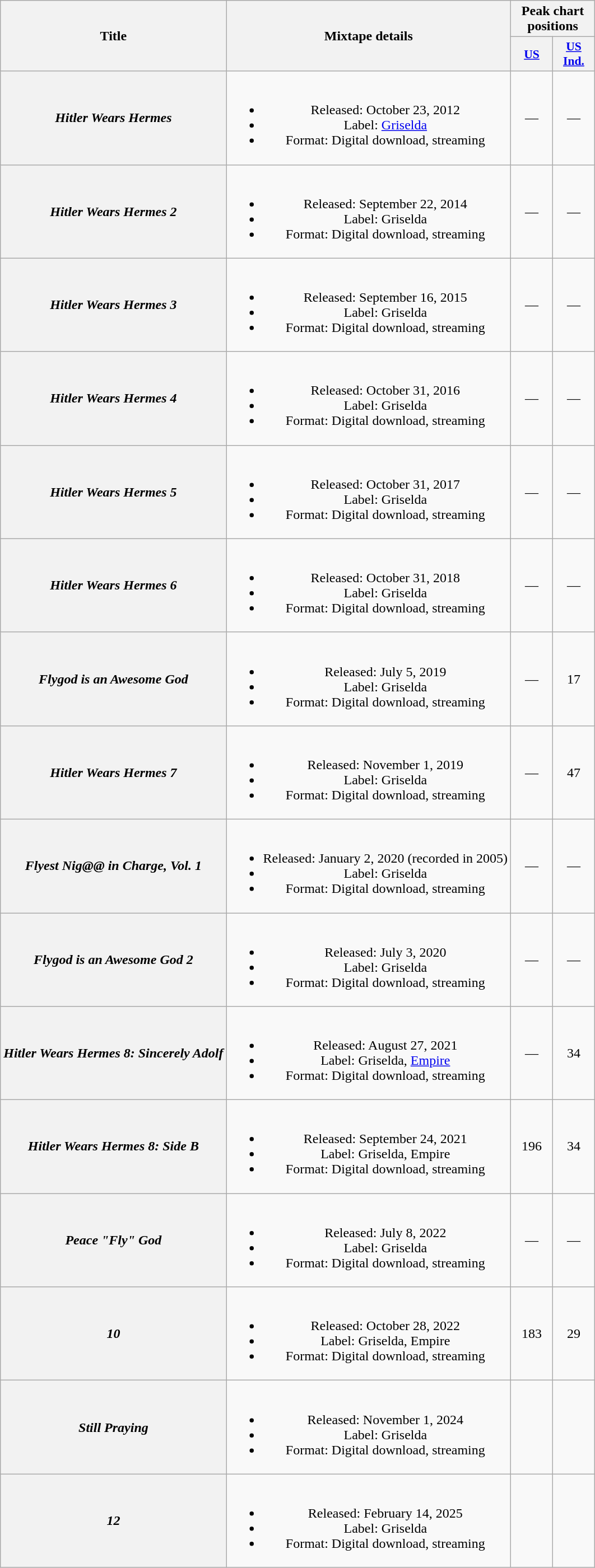<table class="wikitable plainrowheaders" style="text-align:center;">
<tr>
<th rowspan="2">Title</th>
<th rowspan="2">Mixtape details</th>
<th colspan="2">Peak chart positions</th>
</tr>
<tr>
<th scope="col" style="width:3em;font-size:90%;"><a href='#'>US</a><br></th>
<th scope="col" style="width:3em;font-size:90%;"><a href='#'>US<br>Ind.</a><br></th>
</tr>
<tr>
<th scope="row"><em>Hitler Wears Hermes</em></th>
<td><br><ul><li>Released: October 23, 2012</li><li>Label: <a href='#'>Griselda</a></li><li>Format: Digital download, streaming</li></ul></td>
<td>—</td>
<td>—</td>
</tr>
<tr>
<th scope="row"><em>Hitler Wears Hermes 2</em></th>
<td><br><ul><li>Released: September 22, 2014</li><li>Label: Griselda</li><li>Format: Digital download, streaming</li></ul></td>
<td>—</td>
<td>—</td>
</tr>
<tr>
<th scope="row"><em>Hitler Wears Hermes 3</em></th>
<td><br><ul><li>Released: September 16, 2015</li><li>Label: Griselda</li><li>Format: Digital download, streaming</li></ul></td>
<td>—</td>
<td>—</td>
</tr>
<tr>
<th scope="row"><em>Hitler Wears Hermes 4</em></th>
<td><br><ul><li>Released: October 31, 2016</li><li>Label: Griselda</li><li>Format: Digital download, streaming</li></ul></td>
<td>—</td>
<td>—</td>
</tr>
<tr>
<th scope="row"><em>Hitler Wears Hermes 5</em></th>
<td><br><ul><li>Released: October 31, 2017</li><li>Label: Griselda</li><li>Format: Digital download, streaming</li></ul></td>
<td>—</td>
<td>—</td>
</tr>
<tr>
<th scope="row"><em>Hitler Wears Hermes 6</em></th>
<td><br><ul><li>Released: October 31, 2018</li><li>Label: Griselda</li><li>Format: Digital download, streaming</li></ul></td>
<td>—</td>
<td>—</td>
</tr>
<tr>
<th scope="row"><em>Flygod is an Awesome God</em></th>
<td><br><ul><li>Released: July 5, 2019</li><li>Label: Griselda</li><li>Format: Digital download, streaming</li></ul></td>
<td>—</td>
<td>17</td>
</tr>
<tr>
<th scope="row"><em>Hitler Wears Hermes 7</em></th>
<td><br><ul><li>Released: November 1, 2019</li><li>Label: Griselda</li><li>Format: Digital download, streaming</li></ul></td>
<td>—</td>
<td>47</td>
</tr>
<tr>
<th scope="row"><em>Flyest Nig@@ in Charge, Vol. 1</em></th>
<td><br><ul><li>Released: January 2, 2020 (recorded in 2005)</li><li>Label: Griselda</li><li>Format: Digital download, streaming</li></ul></td>
<td>—</td>
<td>—</td>
</tr>
<tr>
<th scope="row"><em>Flygod is an Awesome God 2</em></th>
<td><br><ul><li>Released: July 3, 2020</li><li>Label: Griselda</li><li>Format: Digital download, streaming</li></ul></td>
<td>—</td>
<td>—</td>
</tr>
<tr>
<th scope="row"><em>Hitler Wears Hermes 8: Sincerely Adolf</em></th>
<td><br><ul><li>Released: August 27, 2021</li><li>Label: Griselda, <a href='#'>Empire</a></li><li>Format: Digital download, streaming</li></ul></td>
<td>—</td>
<td>34</td>
</tr>
<tr>
<th scope="row"><em>Hitler Wears Hermes 8: Side B</em></th>
<td><br><ul><li>Released: September 24, 2021</li><li>Label: Griselda, Empire</li><li>Format: Digital download, streaming</li></ul></td>
<td>196</td>
<td>34</td>
</tr>
<tr>
<th scope="row"><em>Peace "Fly" God</em></th>
<td><br><ul><li>Released: July 8, 2022</li><li>Label: Griselda</li><li>Format: Digital download, streaming</li></ul></td>
<td>—</td>
<td>—</td>
</tr>
<tr>
<th scope="row"><em>10</em></th>
<td><br><ul><li>Released: October 28, 2022</li><li>Label: Griselda, Empire</li><li>Format: Digital download, streaming</li></ul></td>
<td>183</td>
<td>29</td>
</tr>
<tr>
<th scope="row"><em>Still Praying</em></th>
<td><br><ul><li>Released: November 1, 2024</li><li>Label: Griselda</li><li>Format: Digital download, streaming</li></ul></td>
<td></td>
<td></td>
</tr>
<tr>
<th scope="row"><em>12</em></th>
<td><br><ul><li>Released: February 14, 2025</li><li>Label: Griselda</li><li>Format: Digital download, streaming</li></ul></td>
<td></td>
<td></td>
</tr>
</table>
